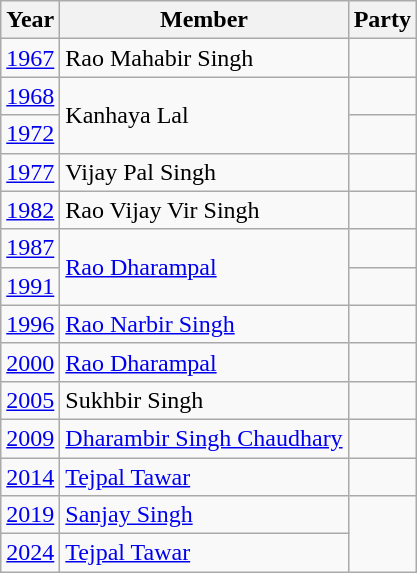<table class="wikitable">
<tr>
<th>Year</th>
<th>Member</th>
<th colspan="2">Party</th>
</tr>
<tr>
<td><a href='#'>1967</a></td>
<td>Rao Mahabir Singh</td>
<td></td>
</tr>
<tr>
<td><a href='#'>1968</a></td>
<td rowspan=2>Kanhaya Lal</td>
<td></td>
</tr>
<tr>
<td><a href='#'>1972</a></td>
</tr>
<tr>
<td><a href='#'>1977</a></td>
<td>Vijay Pal Singh</td>
<td></td>
</tr>
<tr>
<td><a href='#'>1982</a></td>
<td>Rao Vijay Vir Singh</td>
<td></td>
</tr>
<tr>
<td><a href='#'>1987</a></td>
<td rowspan=2><a href='#'>Rao Dharampal</a></td>
</tr>
<tr>
<td><a href='#'>1991</a></td>
<td></td>
</tr>
<tr>
<td><a href='#'>1996</a></td>
<td><a href='#'>Rao Narbir Singh</a></td>
<td></td>
</tr>
<tr>
<td><a href='#'>2000</a></td>
<td><a href='#'>Rao Dharampal</a></td>
<td></td>
</tr>
<tr>
<td><a href='#'>2005</a></td>
<td>Sukhbir Singh</td>
<td></td>
</tr>
<tr>
<td><a href='#'>2009</a></td>
<td><a href='#'>Dharambir Singh Chaudhary</a></td>
<td></td>
</tr>
<tr>
<td><a href='#'>2014</a></td>
<td><a href='#'>Tejpal Tawar</a></td>
<td></td>
</tr>
<tr>
<td><a href='#'>2019</a></td>
<td><a href='#'>Sanjay Singh</a></td>
</tr>
<tr>
<td><a href='#'>2024</a></td>
<td><a href='#'>Tejpal Tawar</a></td>
</tr>
</table>
